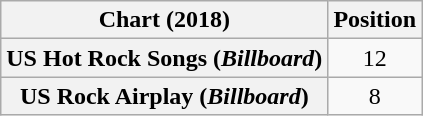<table class="wikitable sortable plainrowheaders" style="text-align:center">
<tr>
<th>Chart (2018)</th>
<th>Position</th>
</tr>
<tr>
<th scope="row">US Hot Rock Songs (<em>Billboard</em>)</th>
<td>12</td>
</tr>
<tr>
<th scope="row">US Rock Airplay (<em>Billboard</em>)</th>
<td>8</td>
</tr>
</table>
